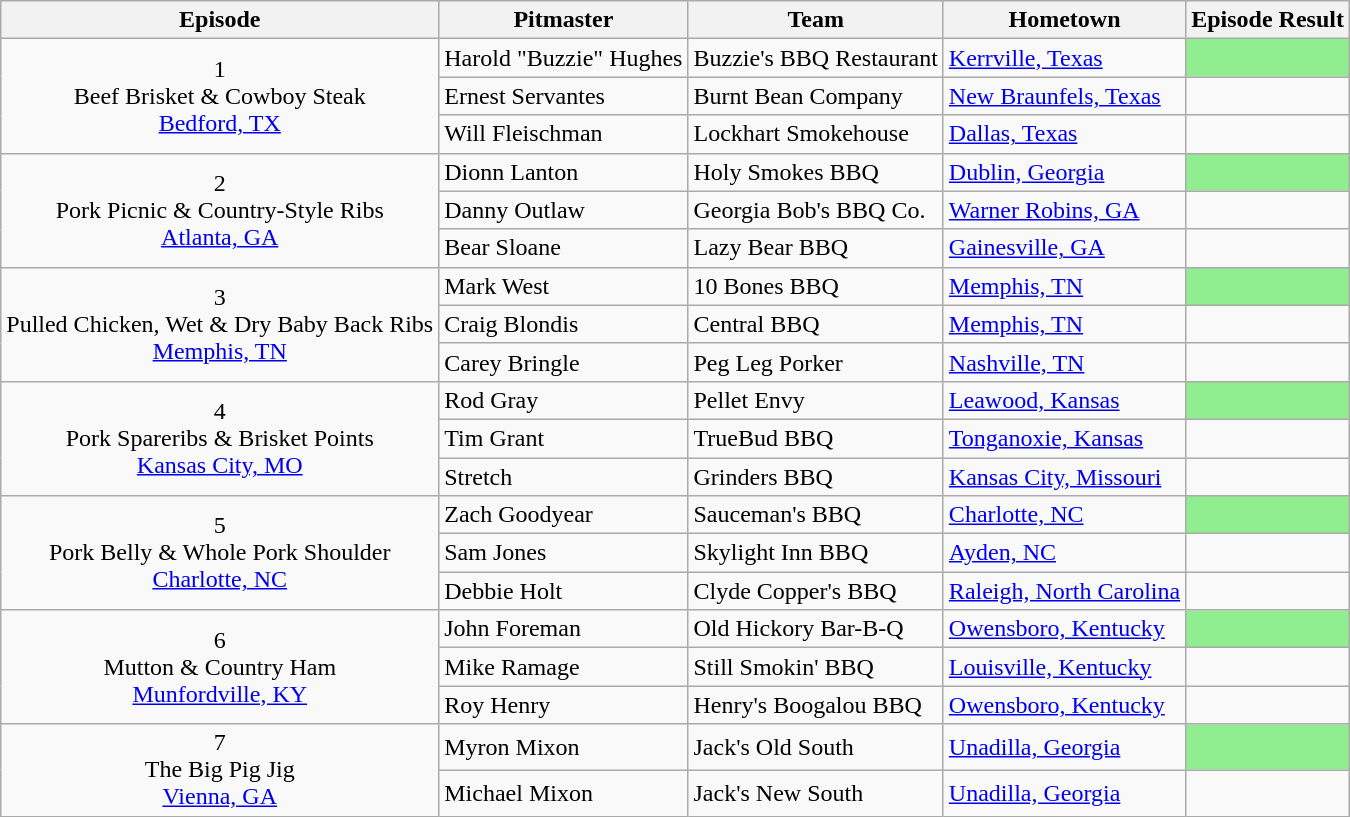<table class="wikitable plainrowheaders">
<tr>
<th>Episode</th>
<th>Pitmaster</th>
<th>Team</th>
<th>Hometown</th>
<th>Episode Result</th>
</tr>
<tr>
<td rowspan="3" style="text-align:center;">1<br>Beef Brisket & Cowboy Steak<br><a href='#'>Bedford, TX</a></td>
<td>Harold "Buzzie" Hughes</td>
<td>Buzzie's BBQ Restaurant</td>
<td><a href='#'>Kerrville, Texas</a></td>
<td style="background:lightgreen;"></td>
</tr>
<tr>
<td>Ernest Servantes</td>
<td>Burnt Bean Company</td>
<td><a href='#'>New Braunfels, Texas</a></td>
<td></td>
</tr>
<tr>
<td>Will Fleischman</td>
<td>Lockhart Smokehouse</td>
<td><a href='#'>Dallas, Texas</a></td>
<td></td>
</tr>
<tr>
<td rowspan="3" style="text-align:center;">2<br>Pork Picnic & Country-Style Ribs<br><a href='#'>Atlanta, GA</a></td>
<td>Dionn Lanton</td>
<td>Holy Smokes BBQ</td>
<td><a href='#'>Dublin, Georgia</a></td>
<td style="background:lightgreen;"></td>
</tr>
<tr>
<td>Danny Outlaw</td>
<td>Georgia Bob's BBQ Co.</td>
<td><a href='#'>Warner Robins, GA</a></td>
<td></td>
</tr>
<tr>
<td>Bear Sloane</td>
<td>Lazy Bear BBQ</td>
<td><a href='#'>Gainesville, GA</a></td>
<td></td>
</tr>
<tr>
<td rowspan="3" style="text-align:center;">3<br>Pulled Chicken, Wet & Dry Baby Back Ribs<br><a href='#'>Memphis, TN</a></td>
<td>Mark West</td>
<td>10 Bones BBQ</td>
<td><a href='#'>Memphis, TN</a></td>
<td style="background:lightgreen;"></td>
</tr>
<tr>
<td>Craig Blondis</td>
<td>Central BBQ</td>
<td><a href='#'>Memphis, TN</a></td>
<td></td>
</tr>
<tr>
<td>Carey Bringle</td>
<td>Peg Leg Porker</td>
<td><a href='#'>Nashville, TN</a></td>
<td></td>
</tr>
<tr>
<td rowspan="3" style="text-align:center;">4<br>Pork Spareribs & Brisket Points<br><a href='#'>Kansas City, MO</a></td>
<td>Rod Gray</td>
<td>Pellet Envy</td>
<td><a href='#'>Leawood, Kansas</a></td>
<td style="background:lightgreen;"></td>
</tr>
<tr>
<td>Tim Grant</td>
<td>TrueBud BBQ</td>
<td><a href='#'>Tonganoxie, Kansas</a></td>
<td></td>
</tr>
<tr>
<td>Stretch</td>
<td>Grinders BBQ</td>
<td><a href='#'>Kansas City, Missouri</a></td>
<td></td>
</tr>
<tr>
<td rowspan="3" style="text-align:center;">5<br>Pork Belly & Whole Pork Shoulder<br><a href='#'>Charlotte, NC</a></td>
<td>Zach Goodyear</td>
<td>Sauceman's BBQ</td>
<td><a href='#'>Charlotte, NC</a></td>
<td style="background:lightgreen;"></td>
</tr>
<tr>
<td>Sam Jones</td>
<td>Skylight Inn BBQ</td>
<td><a href='#'>Ayden, NC</a></td>
<td></td>
</tr>
<tr>
<td>Debbie Holt</td>
<td>Clyde Copper's BBQ</td>
<td><a href='#'>Raleigh, North Carolina</a></td>
<td></td>
</tr>
<tr>
<td rowspan="3" style="text-align:center;">6<br>Mutton & Country Ham<br><a href='#'>Munfordville, KY</a></td>
<td>John Foreman</td>
<td>Old Hickory Bar-B-Q</td>
<td><a href='#'>Owensboro, Kentucky</a></td>
<td style="background:lightgreen;"></td>
</tr>
<tr>
<td>Mike Ramage</td>
<td>Still Smokin' BBQ</td>
<td><a href='#'>Louisville, Kentucky</a></td>
<td></td>
</tr>
<tr>
<td>Roy Henry</td>
<td>Henry's Boogalou BBQ</td>
<td><a href='#'>Owensboro, Kentucky</a></td>
<td></td>
</tr>
<tr>
<td rowspan="3" style="text-align:center;">7<br>The Big Pig Jig<br><a href='#'>Vienna, GA</a></td>
<td>Myron Mixon</td>
<td>Jack's Old South</td>
<td><a href='#'>Unadilla, Georgia</a></td>
<td style="background:lightgreen;"></td>
</tr>
<tr>
<td>Michael Mixon</td>
<td>Jack's New South</td>
<td><a href='#'>Unadilla, Georgia</a></td>
<td></td>
</tr>
</table>
